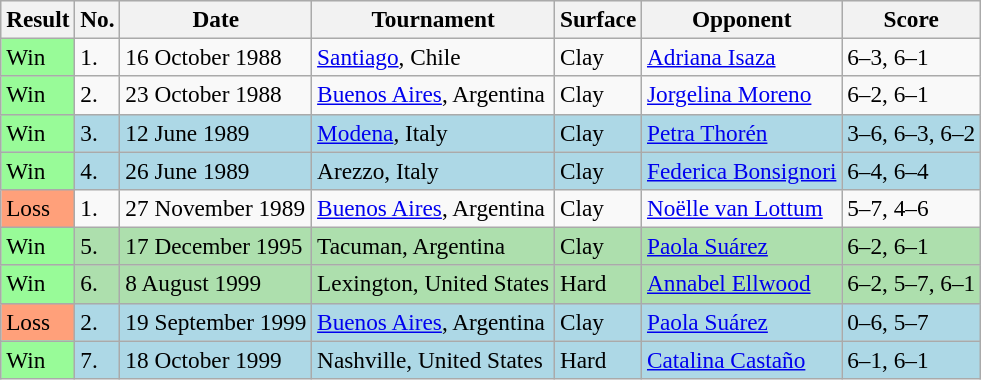<table class="sortable wikitable" style="font-size:97%;">
<tr style="background:#eee;">
<th>Result</th>
<th>No.</th>
<th>Date</th>
<th>Tournament</th>
<th>Surface</th>
<th>Opponent</th>
<th class="unsortable">Score</th>
</tr>
<tr>
<td style="background:#98fb98;">Win</td>
<td>1.</td>
<td>16 October 1988</td>
<td><a href='#'>Santiago</a>, Chile</td>
<td>Clay</td>
<td> <a href='#'>Adriana Isaza</a></td>
<td>6–3, 6–1</td>
</tr>
<tr>
<td style="background:#98fb98;">Win</td>
<td>2.</td>
<td>23 October 1988</td>
<td><a href='#'>Buenos Aires</a>, Argentina</td>
<td>Clay</td>
<td> <a href='#'>Jorgelina Moreno</a></td>
<td>6–2, 6–1</td>
</tr>
<tr style="background:lightblue;">
<td style="background:#98fb98;">Win</td>
<td>3.</td>
<td>12 June 1989</td>
<td><a href='#'>Modena</a>, Italy</td>
<td>Clay</td>
<td> <a href='#'>Petra Thorén</a></td>
<td>3–6, 6–3, 6–2</td>
</tr>
<tr bgcolor=lightblue>
<td style="background:#98fb98;">Win</td>
<td>4.</td>
<td>26 June 1989</td>
<td>Arezzo, Italy</td>
<td>Clay</td>
<td> <a href='#'>Federica Bonsignori</a></td>
<td>6–4, 6–4</td>
</tr>
<tr>
<td style="background:#ffa07a;">Loss</td>
<td>1.</td>
<td>27 November 1989</td>
<td><a href='#'>Buenos Aires</a>, Argentina</td>
<td>Clay</td>
<td> <a href='#'>Noëlle van Lottum</a></td>
<td>5–7, 4–6</td>
</tr>
<tr style="background:#addfad;">
<td style="background:#98fb98;">Win</td>
<td>5.</td>
<td>17 December 1995</td>
<td>Tacuman, Argentina</td>
<td>Clay</td>
<td> <a href='#'>Paola Suárez</a></td>
<td>6–2, 6–1</td>
</tr>
<tr style="background:#addfad;">
<td style="background:#98fb98;">Win</td>
<td>6.</td>
<td>8 August 1999</td>
<td>Lexington, United States</td>
<td>Hard</td>
<td> <a href='#'>Annabel Ellwood</a></td>
<td>6–2, 5–7, 6–1</td>
</tr>
<tr bgcolor=lightblue>
<td style="background:#ffa07a;">Loss</td>
<td>2.</td>
<td>19 September 1999</td>
<td><a href='#'>Buenos Aires</a>, Argentina</td>
<td>Clay</td>
<td> <a href='#'>Paola Suárez</a></td>
<td>0–6, 5–7</td>
</tr>
<tr style="background:lightblue;">
<td style="background:#98fb98;">Win</td>
<td>7.</td>
<td>18 October 1999</td>
<td>Nashville, United States</td>
<td>Hard</td>
<td> <a href='#'>Catalina Castaño</a></td>
<td>6–1, 6–1</td>
</tr>
</table>
